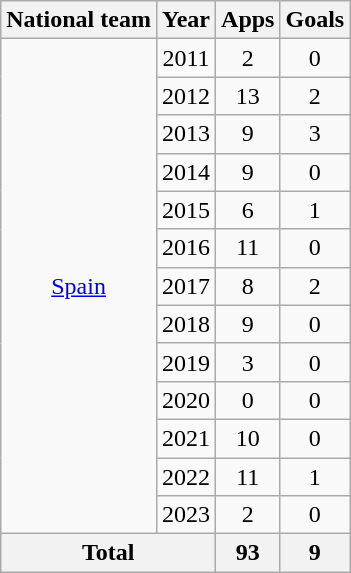<table class="wikitable" style="text-align:center">
<tr>
<th>National team</th>
<th>Year</th>
<th>Apps</th>
<th>Goals</th>
</tr>
<tr>
<td rowspan="13"><a href='#'>Spain</a></td>
<td>2011</td>
<td>2</td>
<td>0</td>
</tr>
<tr>
<td>2012</td>
<td>13</td>
<td>2</td>
</tr>
<tr>
<td>2013</td>
<td>9</td>
<td>3</td>
</tr>
<tr>
<td>2014</td>
<td>9</td>
<td>0</td>
</tr>
<tr>
<td>2015</td>
<td>6</td>
<td>1</td>
</tr>
<tr>
<td>2016</td>
<td>11</td>
<td>0</td>
</tr>
<tr>
<td>2017</td>
<td>8</td>
<td>2</td>
</tr>
<tr>
<td>2018</td>
<td>9</td>
<td>0</td>
</tr>
<tr>
<td>2019</td>
<td>3</td>
<td>0</td>
</tr>
<tr>
<td>2020</td>
<td>0</td>
<td>0</td>
</tr>
<tr>
<td>2021</td>
<td>10</td>
<td>0</td>
</tr>
<tr>
<td>2022</td>
<td>11</td>
<td>1</td>
</tr>
<tr>
<td>2023</td>
<td>2</td>
<td>0</td>
</tr>
<tr>
<th colspan="2">Total</th>
<th>93</th>
<th>9</th>
</tr>
</table>
